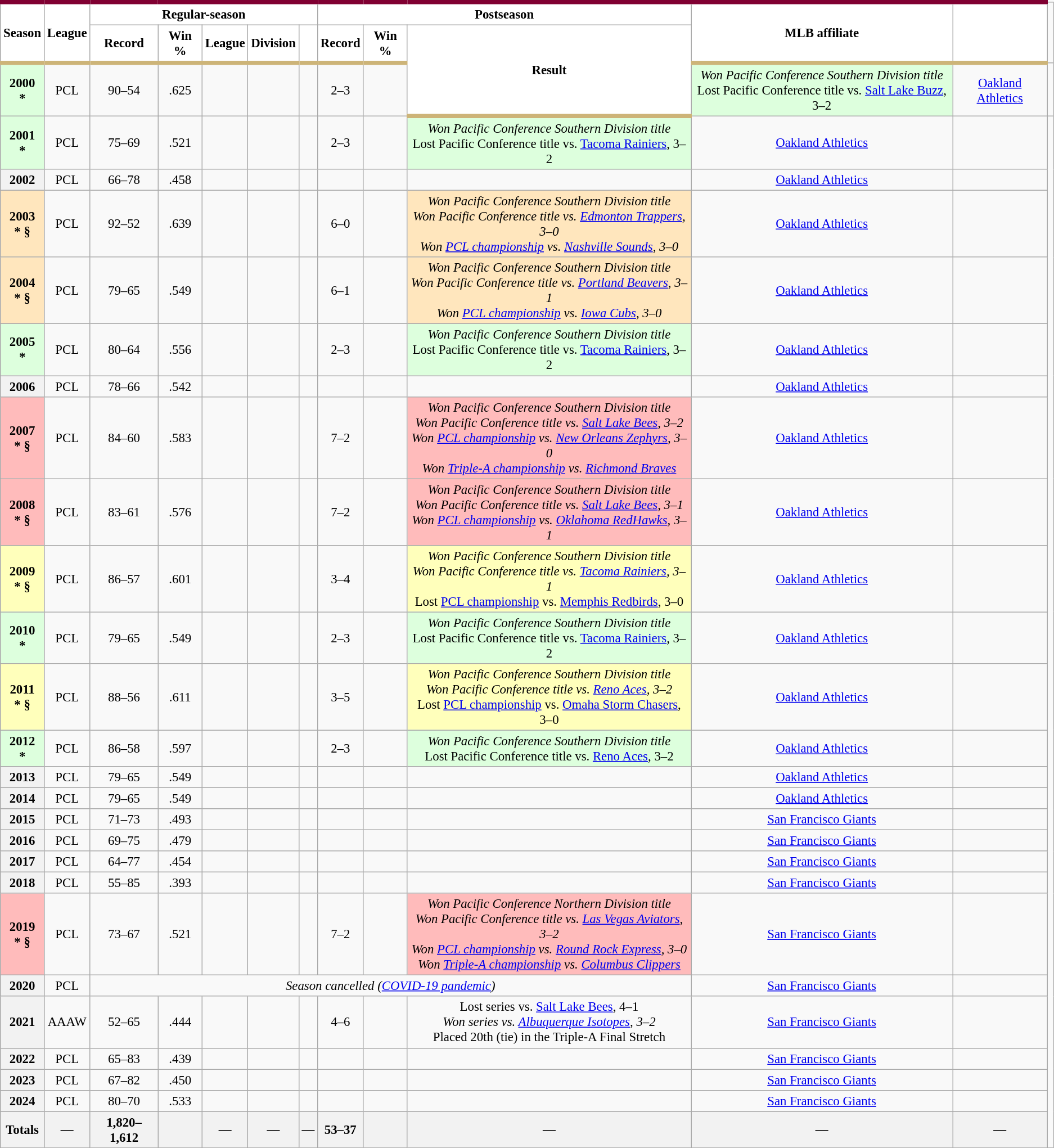<table class="wikitable sortable plainrowheaders" style="font-size: 95%; text-align:center;">
<tr>
<th rowspan="2" scope="col" style="background-color:#ffffff; border-top:#800032 5px solid; border-bottom:#CDB478 5px solid; color:#000000">Season</th>
<th rowspan="2" scope="col" style="background-color:#ffffff; border-top:#800032 5px solid; border-bottom:#CDB478 5px solid; color:#000000">League</th>
<th colspan="5" scope="col" style="background-color:#ffffff; border-top:#800032 5px solid; color:#000000">Regular-season</th>
<th colspan="3" scope="col" style="background-color:#ffffff; border-top:#800032 5px solid; color:#000000">Postseason</th>
<th rowspan="2" scope="col" style="background-color:#ffffff; border-top:#800032 5px solid; border-bottom:#CDB478 5px solid; color:#000000">MLB affiliate</th>
<th class="unsortable" rowspan="2" scope="col" style="background-color:#ffffff; border-top:#800032 5px solid; border-bottom:#CDB478 5px solid; color:#000000"></th>
</tr>
<tr>
<th scope="col" style="background-color:#ffffff; border-bottom:#CDB478 5px solid; color:#000000">Record</th>
<th scope="col" style="background-color:#ffffff; border-bottom:#CDB478 5px solid; color:#000000">Win %</th>
<th scope="col" style="background-color:#ffffff; border-bottom:#CDB478 5px solid; color:#000000">League</th>
<th scope="col" style="background-color:#ffffff; border-bottom:#CDB478 5px solid; color:#000000">Division</th>
<th scope="col" style="background-color:#ffffff; border-bottom:#CDB478 5px solid; color:#000000"></th>
<th scope="col" style="background-color:#ffffff; border-bottom:#CDB478 5px solid; color:#000000">Record</th>
<th scope="col" style="background-color:#ffffff; border-bottom:#CDB478 5px solid; color:#000000">Win %</th>
<th class="unsortable" rowspan="2" scope="col" style="background-color:#ffffff; border-bottom:#CDB478 5px solid; color:#000000">Result</th>
</tr>
<tr>
<th scope="row" style="text-align:center; background:#DDFFDD">2000<br>*</th>
<td>PCL</td>
<td>90–54</td>
<td>.625</td>
<td></td>
<td></td>
<td></td>
<td>2–3</td>
<td></td>
<td bgcolor="#DDFFDD"><em>Won Pacific Conference Southern Division title</em><br>Lost Pacific Conference title vs. <a href='#'>Salt Lake Buzz</a>, 3–2</td>
<td><a href='#'>Oakland Athletics</a></td>
<td></td>
</tr>
<tr>
<th scope="row" style="text-align:center; background:#DDFFDD">2001<br>*</th>
<td>PCL</td>
<td>75–69</td>
<td>.521</td>
<td></td>
<td></td>
<td></td>
<td>2–3</td>
<td></td>
<td bgcolor="#DDFFDD"><em>Won Pacific Conference Southern Division title</em><br>Lost Pacific Conference title vs. <a href='#'>Tacoma Rainiers</a>, 3–2</td>
<td><a href='#'>Oakland Athletics</a></td>
<td></td>
</tr>
<tr>
<th scope="row" style="text-align:center">2002</th>
<td>PCL</td>
<td>66–78</td>
<td>.458</td>
<td></td>
<td></td>
<td></td>
<td></td>
<td></td>
<td></td>
<td><a href='#'>Oakland Athletics</a></td>
<td></td>
</tr>
<tr>
<th scope="row" style="text-align:center; background:#FFE6BD">2003<br>* § </th>
<td>PCL</td>
<td>92–52</td>
<td>.639</td>
<td></td>
<td></td>
<td></td>
<td>6–0</td>
<td></td>
<td bgcolor="#FFE6BD"><em>Won Pacific Conference Southern Division title</em><br><em>Won Pacific Conference title vs. <a href='#'>Edmonton Trappers</a>, 3–0</em><br><em>Won <a href='#'>PCL championship</a> vs. <a href='#'>Nashville Sounds</a>, 3–0</em></td>
<td><a href='#'>Oakland Athletics</a></td>
<td></td>
</tr>
<tr>
<th scope="row" style="text-align:center; background:#FFE6BD">2004<br>* § </th>
<td>PCL</td>
<td>79–65</td>
<td>.549</td>
<td></td>
<td></td>
<td></td>
<td>6–1</td>
<td></td>
<td bgcolor="#FFE6BD"><em>Won Pacific Conference Southern Division title</em><br><em>Won Pacific Conference title vs. <a href='#'>Portland Beavers</a>, 3–1</em><br><em>Won <a href='#'>PCL championship</a> vs. <a href='#'>Iowa Cubs</a>, 3–0</em></td>
<td><a href='#'>Oakland Athletics</a></td>
<td></td>
</tr>
<tr>
<th scope="row" style="text-align:center; background:#DDFFDD">2005<br>*</th>
<td>PCL</td>
<td>80–64</td>
<td>.556</td>
<td></td>
<td></td>
<td></td>
<td>2–3</td>
<td></td>
<td bgcolor="#DDFFDD"><em>Won Pacific Conference Southern Division title</em><br>Lost Pacific Conference title vs. <a href='#'>Tacoma Rainiers</a>, 3–2</td>
<td><a href='#'>Oakland Athletics</a></td>
<td></td>
</tr>
<tr>
<th scope="row" style="text-align:center">2006</th>
<td>PCL</td>
<td>78–66</td>
<td>.542</td>
<td></td>
<td></td>
<td></td>
<td></td>
<td></td>
<td></td>
<td><a href='#'>Oakland Athletics</a></td>
<td></td>
</tr>
<tr>
<th scope="row" style="text-align:center; background: #FFBBBB">2007<br>* §  </th>
<td>PCL</td>
<td>84–60</td>
<td>.583</td>
<td></td>
<td></td>
<td></td>
<td>7–2</td>
<td></td>
<td bgcolor="#FFBBBB"><em>Won Pacific Conference Southern Division title</em><br><em>Won Pacific Conference title vs. <a href='#'>Salt Lake Bees</a>, 3–2</em><br><em>Won <a href='#'>PCL championship</a> vs. <a href='#'>New Orleans Zephyrs</a>, 3–0</em><br><em>Won <a href='#'>Triple-A championship</a> vs. <a href='#'>Richmond Braves</a></em></td>
<td><a href='#'>Oakland Athletics</a></td>
<td></td>
</tr>
<tr>
<th scope="row" style="text-align:center; background: #FFBBBB">2008<br>* §  </th>
<td>PCL</td>
<td>83–61</td>
<td>.576</td>
<td></td>
<td></td>
<td></td>
<td>7–2</td>
<td></td>
<td bgcolor="#FFBBBB"><em>Won Pacific Conference Southern Division title</em><br><em>Won Pacific Conference title vs. <a href='#'>Salt Lake Bees</a>, 3–1</em><br><em>Won <a href='#'>PCL championship</a> vs. <a href='#'>Oklahoma RedHawks</a>, 3–1</em><br></td>
<td><a href='#'>Oakland Athletics</a></td>
<td></td>
</tr>
<tr>
<th scope="row" style="text-align:center; background:#FFFFBB">2009<br>* §</th>
<td>PCL</td>
<td>86–57</td>
<td>.601</td>
<td></td>
<td></td>
<td></td>
<td>3–4</td>
<td></td>
<td bgcolor="#FFFFBB"><em>Won Pacific Conference Southern Division title</em><br><em>Won Pacific Conference title vs. <a href='#'>Tacoma Rainiers</a>, 3–1</em><br>Lost <a href='#'>PCL championship</a> vs. <a href='#'>Memphis Redbirds</a>, 3–0</td>
<td><a href='#'>Oakland Athletics</a></td>
<td></td>
</tr>
<tr>
<th scope="row" style="text-align:center; background:#DDFFDD">2010<br>*</th>
<td>PCL</td>
<td>79–65</td>
<td>.549</td>
<td></td>
<td></td>
<td></td>
<td>2–3</td>
<td></td>
<td bgcolor="#DDFFDD"><em>Won Pacific Conference Southern Division title</em><br>Lost Pacific Conference title vs. <a href='#'>Tacoma Rainiers</a>, 3–2</td>
<td><a href='#'>Oakland Athletics</a></td>
<td></td>
</tr>
<tr>
<th scope="row" style="text-align:center; background:#FFFFBB">2011<br>* §</th>
<td>PCL</td>
<td>88–56</td>
<td>.611</td>
<td></td>
<td></td>
<td></td>
<td>3–5</td>
<td></td>
<td bgcolor="#FFFFBB"><em>Won Pacific Conference Southern Division title</em><br><em>Won Pacific Conference title vs. <a href='#'>Reno Aces</a>, 3–2</em><br>Lost <a href='#'>PCL championship</a> vs. <a href='#'>Omaha Storm Chasers</a>, 3–0</td>
<td><a href='#'>Oakland Athletics</a></td>
<td></td>
</tr>
<tr>
<th scope="row" style="text-align:center; background:#DDFFDD">2012<br>*</th>
<td>PCL</td>
<td>86–58</td>
<td>.597</td>
<td></td>
<td></td>
<td></td>
<td>2–3</td>
<td></td>
<td bgcolor="#DDFFDD"><em>Won Pacific Conference Southern Division title</em><br>Lost Pacific Conference title vs. <a href='#'>Reno Aces</a>, 3–2</td>
<td><a href='#'>Oakland Athletics</a></td>
<td></td>
</tr>
<tr>
<th scope="row" style="text-align:center">2013</th>
<td>PCL</td>
<td>79–65</td>
<td>.549</td>
<td></td>
<td></td>
<td></td>
<td></td>
<td></td>
<td></td>
<td><a href='#'>Oakland Athletics</a></td>
<td></td>
</tr>
<tr>
<th scope="row" style="text-align:center">2014</th>
<td>PCL</td>
<td>79–65</td>
<td>.549</td>
<td></td>
<td></td>
<td></td>
<td></td>
<td></td>
<td></td>
<td><a href='#'>Oakland Athletics</a></td>
<td></td>
</tr>
<tr>
<th scope="row" style="text-align:center">2015</th>
<td>PCL</td>
<td>71–73</td>
<td>.493</td>
<td></td>
<td></td>
<td></td>
<td></td>
<td></td>
<td></td>
<td><a href='#'>San Francisco Giants</a></td>
<td></td>
</tr>
<tr>
<th scope="row" style="text-align:center">2016</th>
<td>PCL</td>
<td>69–75</td>
<td>.479</td>
<td></td>
<td></td>
<td></td>
<td></td>
<td></td>
<td></td>
<td><a href='#'>San Francisco Giants</a></td>
<td></td>
</tr>
<tr>
<th scope="row" style="text-align:center">2017</th>
<td>PCL</td>
<td>64–77</td>
<td>.454</td>
<td></td>
<td></td>
<td></td>
<td></td>
<td></td>
<td></td>
<td><a href='#'>San Francisco Giants</a></td>
<td></td>
</tr>
<tr>
<th scope="row" style="text-align:center">2018</th>
<td>PCL</td>
<td>55–85</td>
<td>.393</td>
<td></td>
<td></td>
<td></td>
<td></td>
<td></td>
<td></td>
<td><a href='#'>San Francisco Giants</a></td>
<td></td>
</tr>
<tr>
<th scope="row" style="text-align:center; background: #FFBBBB">2019<br>* §  </th>
<td>PCL</td>
<td>73–67</td>
<td>.521</td>
<td></td>
<td></td>
<td></td>
<td>7–2</td>
<td></td>
<td bgcolor="#FFBBBB"><em>Won Pacific Conference Northern Division title</em><br><em>Won Pacific Conference title vs. <a href='#'>Las Vegas Aviators</a>, 3–2</em><br><em>Won <a href='#'>PCL championship</a> vs. <a href='#'>Round Rock Express</a>, 3–0</em><br><em>Won <a href='#'>Triple-A championship</a> vs. <a href='#'>Columbus Clippers</a></em></td>
<td><a href='#'>San Francisco Giants</a></td>
<td></td>
</tr>
<tr>
<th scope="row" style="text-align:center">2020</th>
<td>PCL</td>
<td colspan="8"><em>Season cancelled (<a href='#'>COVID-19 pandemic</a>)</em></td>
<td><a href='#'>San Francisco Giants</a></td>
<td></td>
</tr>
<tr>
<th scope="row" style="text-align:center">2021</th>
<td>AAAW</td>
<td>52–65</td>
<td>.444</td>
<td></td>
<td></td>
<td></td>
<td>4–6</td>
<td></td>
<td>Lost series vs. <a href='#'>Salt Lake Bees</a>, 4–1<br><em>Won series vs. <a href='#'>Albuquerque Isotopes</a>, 3–2</em><br>Placed 20th (tie) in the Triple-A Final Stretch</td>
<td><a href='#'>San Francisco Giants</a></td>
<td></td>
</tr>
<tr>
<th scope="row" style="text-align:center">2022</th>
<td>PCL</td>
<td>65–83</td>
<td>.439</td>
<td></td>
<td></td>
<td></td>
<td></td>
<td></td>
<td></td>
<td><a href='#'>San Francisco Giants</a></td>
<td></td>
</tr>
<tr>
<th scope="row" style="text-align:center">2023</th>
<td>PCL</td>
<td>67–82</td>
<td>.450</td>
<td></td>
<td></td>
<td></td>
<td></td>
<td></td>
<td></td>
<td><a href='#'>San Francisco Giants</a></td>
<td></td>
</tr>
<tr>
<th scope="row" style="text-align:center">2024</th>
<td>PCL</td>
<td>80–70</td>
<td>.533</td>
<td></td>
<td></td>
<td></td>
<td></td>
<td></td>
<td></td>
<td><a href='#'>San Francisco Giants</a></td>
<td></td>
</tr>
<tr class="sortbottom">
<th scope="row" style="text-align:center"><strong>Totals</strong></th>
<th>—</th>
<th>1,820–1,612</th>
<th></th>
<th>—</th>
<th>—</th>
<th>—</th>
<th>53–37</th>
<th></th>
<th>—</th>
<th>—</th>
<th>—</th>
</tr>
</table>
